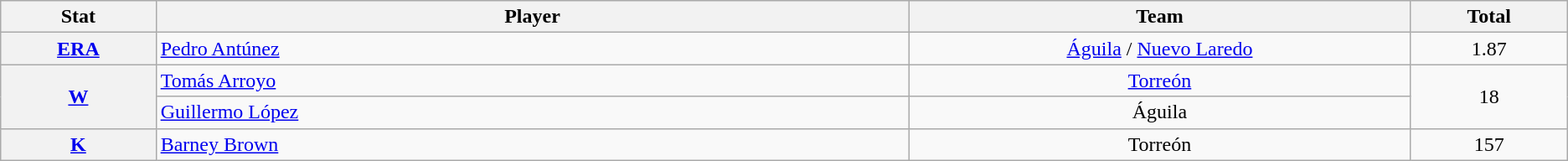<table class="wikitable" style="text-align:center;">
<tr>
<th scope="col" width="3%">Stat</th>
<th scope="col" width="15%">Player</th>
<th scope="col" width="10%">Team</th>
<th scope="col" width="3%">Total</th>
</tr>
<tr>
<th scope="row" style="text-align:center;"><a href='#'>ERA</a></th>
<td align=left> <a href='#'>Pedro Antúnez</a></td>
<td><a href='#'>Águila</a> / <a href='#'>Nuevo Laredo</a></td>
<td>1.87</td>
</tr>
<tr>
<th scope="row" style="text-align:center;" rowspan=2><a href='#'>W</a></th>
<td align=left> <a href='#'>Tomás Arroyo</a></td>
<td><a href='#'>Torreón</a></td>
<td rowspan=2>18</td>
</tr>
<tr>
<td align=left> <a href='#'>Guillermo López</a></td>
<td>Águila</td>
</tr>
<tr>
<th scope="row" style="text-align:center;"><a href='#'>K</a></th>
<td align=left> <a href='#'>Barney Brown</a></td>
<td>Torreón</td>
<td>157</td>
</tr>
</table>
